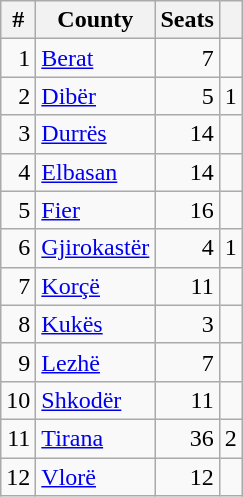<table class="wikitable" style=text-align:right>
<tr>
<th>#</th>
<th>County</th>
<th>Seats</th>
<th></th>
</tr>
<tr>
<td>1</td>
<td align=left><a href='#'>Berat</a></td>
<td>7</td>
<td align=center></td>
</tr>
<tr>
<td>2</td>
<td align=left><a href='#'>Dibër</a></td>
<td>5</td>
<td align=center> 1</td>
</tr>
<tr>
<td>3</td>
<td align=left><a href='#'>Durrës</a></td>
<td>14</td>
<td align=center></td>
</tr>
<tr>
<td>4</td>
<td align=left><a href='#'>Elbasan</a></td>
<td>14</td>
<td align=center></td>
</tr>
<tr>
<td>5</td>
<td align=left><a href='#'>Fier</a></td>
<td>16</td>
<td align=center></td>
</tr>
<tr>
<td>6</td>
<td align=left><a href='#'>Gjirokastër</a></td>
<td>4</td>
<td align=center> 1</td>
</tr>
<tr>
<td>7</td>
<td align=left><a href='#'>Korçë</a></td>
<td>11</td>
<td align=center></td>
</tr>
<tr>
<td>8</td>
<td align=left><a href='#'>Kukës</a></td>
<td>3</td>
<td align=center></td>
</tr>
<tr>
<td>9</td>
<td align=left><a href='#'>Lezhë</a></td>
<td>7</td>
<td align=center></td>
</tr>
<tr>
<td>10</td>
<td align=left><a href='#'>Shkodër</a></td>
<td>11</td>
<td align=center></td>
</tr>
<tr>
<td>11</td>
<td align=left><a href='#'>Tirana</a></td>
<td>36</td>
<td align=center> 2</td>
</tr>
<tr>
<td>12</td>
<td align=left><a href='#'>Vlorë</a></td>
<td>12</td>
<td align=center></td>
</tr>
</table>
